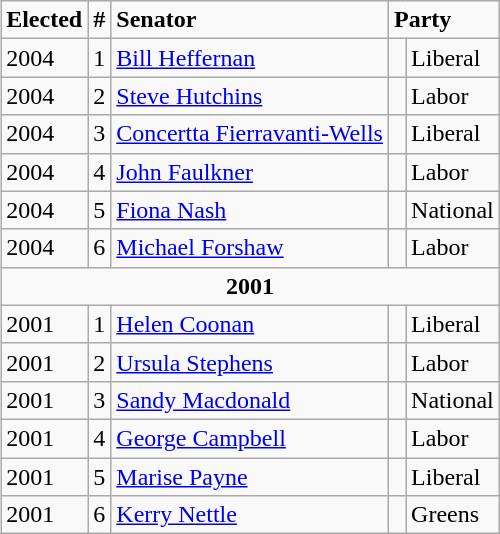<table class="wikitable" style="float:right">
<tr>
<td><strong>Elected</strong></td>
<td><strong>#</strong></td>
<td><strong>Senator</strong></td>
<td colspan="2"><strong>Party</strong></td>
</tr>
<tr>
<td>2004</td>
<td>1</td>
<td><a href='#'>Bill Heffernan</a></td>
<td> </td>
<td>Liberal</td>
</tr>
<tr>
<td>2004</td>
<td>2</td>
<td><a href='#'>Steve Hutchins</a></td>
<td> </td>
<td>Labor</td>
</tr>
<tr>
<td>2004</td>
<td>3</td>
<td><a href='#'>Concertta Fierravanti-Wells</a></td>
<td> </td>
<td>Liberal</td>
</tr>
<tr>
<td>2004</td>
<td>4</td>
<td><a href='#'>John Faulkner</a></td>
<td> </td>
<td>Labor</td>
</tr>
<tr>
<td>2004</td>
<td>5</td>
<td><a href='#'>Fiona Nash</a></td>
<td> </td>
<td>National</td>
</tr>
<tr>
<td>2004</td>
<td>6</td>
<td><a href='#'>Michael Forshaw</a></td>
<td> </td>
<td>Labor</td>
</tr>
<tr>
<td colspan="5" align="center"><strong>2001</strong></td>
</tr>
<tr>
<td>2001</td>
<td>1</td>
<td><a href='#'>Helen Coonan</a></td>
<td> </td>
<td>Liberal</td>
</tr>
<tr>
<td>2001</td>
<td>2</td>
<td><a href='#'>Ursula Stephens</a></td>
<td> </td>
<td>Labor</td>
</tr>
<tr>
<td>2001</td>
<td>3</td>
<td><a href='#'>Sandy Macdonald</a></td>
<td> </td>
<td>National</td>
</tr>
<tr>
<td>2001</td>
<td>4</td>
<td><a href='#'>George Campbell</a></td>
<td> </td>
<td>Labor</td>
</tr>
<tr>
<td>2001</td>
<td>5</td>
<td><a href='#'>Marise Payne</a></td>
<td> </td>
<td>Liberal</td>
</tr>
<tr>
<td>2001</td>
<td>6</td>
<td><a href='#'>Kerry Nettle</a></td>
<td> </td>
<td>Greens</td>
</tr>
</table>
